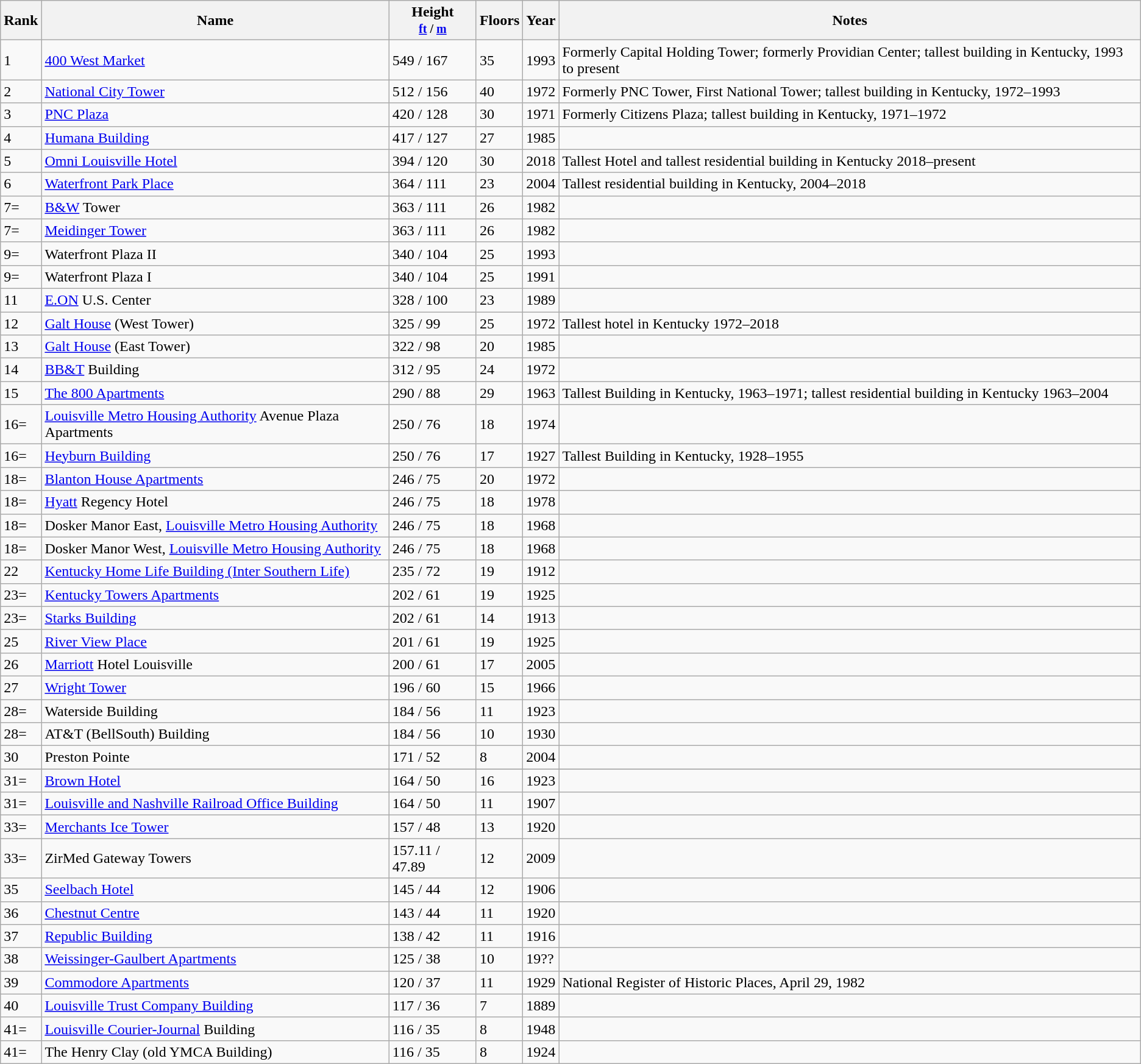<table class="wikitable sortable">
<tr>
<th>Rank</th>
<th>Name</th>
<th>Height<br><small><a href='#'>ft</a> / <a href='#'>m</a></small></th>
<th>Floors</th>
<th>Year</th>
<th class="unsortable">Notes</th>
</tr>
<tr>
<td>1</td>
<td><a href='#'>400 West Market</a></td>
<td>549 / 167</td>
<td>35</td>
<td>1993</td>
<td>Formerly Capital Holding Tower; formerly Providian Center; tallest building in Kentucky, 1993 to present</td>
</tr>
<tr>
<td>2</td>
<td><a href='#'>National City Tower</a></td>
<td>512 / 156</td>
<td>40</td>
<td>1972</td>
<td>Formerly PNC Tower, First National Tower; tallest building in Kentucky, 1972–1993</td>
</tr>
<tr>
<td>3</td>
<td><a href='#'>PNC Plaza</a></td>
<td>420 / 128</td>
<td>30</td>
<td>1971</td>
<td>Formerly Citizens Plaza; tallest building in Kentucky, 1971–1972</td>
</tr>
<tr>
<td>4</td>
<td><a href='#'>Humana Building</a></td>
<td>417 / 127</td>
<td>27</td>
<td>1985</td>
<td></td>
</tr>
<tr>
<td>5</td>
<td><a href='#'>Omni Louisville Hotel</a></td>
<td>394 / 120</td>
<td>30</td>
<td>2018</td>
<td>Tallest Hotel and tallest residential building in Kentucky 2018–present</td>
</tr>
<tr>
<td>6</td>
<td><a href='#'>Waterfront Park Place</a></td>
<td>364 / 111</td>
<td>23</td>
<td>2004</td>
<td>Tallest residential building in Kentucky, 2004–2018</td>
</tr>
<tr>
<td>7=</td>
<td><a href='#'>B&W</a> Tower</td>
<td>363 / 111</td>
<td>26</td>
<td>1982</td>
<td></td>
</tr>
<tr>
<td>7=</td>
<td><a href='#'>Meidinger Tower</a></td>
<td>363 / 111</td>
<td>26</td>
<td>1982</td>
<td></td>
</tr>
<tr>
<td>9=</td>
<td>Waterfront Plaza II</td>
<td>340 / 104</td>
<td>25</td>
<td>1993</td>
<td></td>
</tr>
<tr>
<td>9=</td>
<td>Waterfront Plaza I</td>
<td>340 / 104</td>
<td>25</td>
<td>1991</td>
<td></td>
</tr>
<tr>
<td>11</td>
<td><a href='#'>E.ON</a> U.S. Center</td>
<td>328 / 100</td>
<td>23</td>
<td>1989</td>
<td></td>
</tr>
<tr>
<td>12</td>
<td><a href='#'>Galt House</a> (West Tower)</td>
<td>325 / 99</td>
<td>25</td>
<td>1972</td>
<td>Tallest hotel in Kentucky 1972–2018</td>
</tr>
<tr>
<td>13</td>
<td><a href='#'>Galt House</a> (East Tower)</td>
<td>322 / 98</td>
<td>20</td>
<td>1985</td>
<td></td>
</tr>
<tr>
<td>14</td>
<td><a href='#'>BB&T</a> Building</td>
<td>312 / 95</td>
<td>24</td>
<td>1972</td>
<td></td>
</tr>
<tr>
<td>15</td>
<td><a href='#'>The 800 Apartments</a></td>
<td>290 / 88</td>
<td>29</td>
<td>1963</td>
<td>Tallest Building in Kentucky, 1963–1971; tallest residential building in Kentucky 1963–2004</td>
</tr>
<tr>
<td>16=</td>
<td><a href='#'>Louisville Metro Housing Authority</a> Avenue Plaza Apartments</td>
<td>250 / 76</td>
<td>18</td>
<td>1974</td>
<td></td>
</tr>
<tr>
<td>16=</td>
<td><a href='#'>Heyburn Building</a></td>
<td>250 / 76</td>
<td>17</td>
<td>1927</td>
<td>Tallest Building in Kentucky, 1928–1955</td>
</tr>
<tr>
<td>18=</td>
<td><a href='#'>Blanton House Apartments</a></td>
<td>246 / 75</td>
<td>20</td>
<td>1972</td>
<td></td>
</tr>
<tr>
<td>18=</td>
<td><a href='#'>Hyatt</a> Regency Hotel</td>
<td>246 / 75</td>
<td>18</td>
<td>1978</td>
<td></td>
</tr>
<tr>
<td>18=</td>
<td>Dosker Manor East, <a href='#'>Louisville Metro Housing Authority</a></td>
<td>246 / 75</td>
<td>18</td>
<td>1968</td>
<td></td>
</tr>
<tr>
<td>18=</td>
<td>Dosker Manor West, <a href='#'>Louisville Metro Housing Authority</a></td>
<td>246 / 75</td>
<td>18</td>
<td>1968</td>
<td></td>
</tr>
<tr>
<td>22</td>
<td><a href='#'>Kentucky Home Life Building (Inter Southern Life)</a></td>
<td>235 / 72</td>
<td>19</td>
<td>1912</td>
<td></td>
</tr>
<tr>
<td>23=</td>
<td><a href='#'>Kentucky Towers Apartments</a></td>
<td>202 / 61</td>
<td>19</td>
<td>1925</td>
<td></td>
</tr>
<tr>
<td>23=</td>
<td><a href='#'>Starks Building</a></td>
<td>202 / 61</td>
<td>14</td>
<td>1913</td>
<td></td>
</tr>
<tr>
<td>25</td>
<td><a href='#'>River View Place</a></td>
<td>201 / 61</td>
<td>19</td>
<td>1925</td>
<td></td>
</tr>
<tr>
<td>26</td>
<td><a href='#'>Marriott</a> Hotel Louisville</td>
<td>200 / 61</td>
<td>17</td>
<td>2005</td>
<td></td>
</tr>
<tr>
<td>27</td>
<td><a href='#'>Wright Tower</a></td>
<td>196 / 60</td>
<td>15</td>
<td>1966</td>
<td></td>
</tr>
<tr>
<td>28=</td>
<td>Waterside Building</td>
<td>184 / 56</td>
<td>11</td>
<td>1923</td>
<td></td>
</tr>
<tr>
<td>28=</td>
<td>AT&T (BellSouth) Building</td>
<td>184 / 56</td>
<td>10</td>
<td>1930</td>
<td></td>
</tr>
<tr>
<td>30</td>
<td>Preston Pointe</td>
<td>171 / 52</td>
<td>8</td>
<td>2004</td>
<td></td>
</tr>
<tr>
</tr>
<tr>
<td>31=</td>
<td><a href='#'>Brown Hotel</a></td>
<td>164 / 50</td>
<td>16</td>
<td>1923</td>
<td></td>
</tr>
<tr>
<td>31=</td>
<td><a href='#'>Louisville and Nashville Railroad Office Building</a></td>
<td>164 / 50</td>
<td>11</td>
<td>1907</td>
<td></td>
</tr>
<tr>
<td>33=</td>
<td><a href='#'>Merchants Ice Tower</a></td>
<td>157 / 48</td>
<td>13</td>
<td>1920</td>
<td></td>
</tr>
<tr>
<td>33=</td>
<td>ZirMed Gateway Towers</td>
<td>157.11 / 47.89</td>
<td>12</td>
<td>2009</td>
<td></td>
</tr>
<tr>
<td>35</td>
<td><a href='#'>Seelbach Hotel</a></td>
<td>145 / 44</td>
<td>12</td>
<td>1906</td>
<td></td>
</tr>
<tr>
<td>36</td>
<td><a href='#'>Chestnut Centre</a></td>
<td>143 / 44</td>
<td>11</td>
<td>1920</td>
<td></td>
</tr>
<tr>
<td>37</td>
<td><a href='#'>Republic Building</a></td>
<td>138 / 42</td>
<td>11</td>
<td>1916</td>
<td></td>
</tr>
<tr>
<td>38</td>
<td><a href='#'>Weissinger-Gaulbert Apartments</a></td>
<td>125 / 38</td>
<td>10</td>
<td>19??</td>
<td></td>
</tr>
<tr>
<td>39</td>
<td><a href='#'>Commodore Apartments</a></td>
<td>120 / 37</td>
<td>11</td>
<td>1929</td>
<td>National Register of Historic Places, April 29, 1982</td>
</tr>
<tr>
<td>40</td>
<td><a href='#'>Louisville Trust Company Building</a></td>
<td>117 / 36</td>
<td>7</td>
<td>1889</td>
<td></td>
</tr>
<tr>
<td>41=</td>
<td><a href='#'>Louisville Courier-Journal</a> Building</td>
<td>116 / 35</td>
<td>8</td>
<td>1948</td>
<td></td>
</tr>
<tr>
<td>41=</td>
<td>The Henry Clay (old YMCA Building)</td>
<td>116 / 35</td>
<td>8</td>
<td>1924</td>
<td></td>
</tr>
</table>
